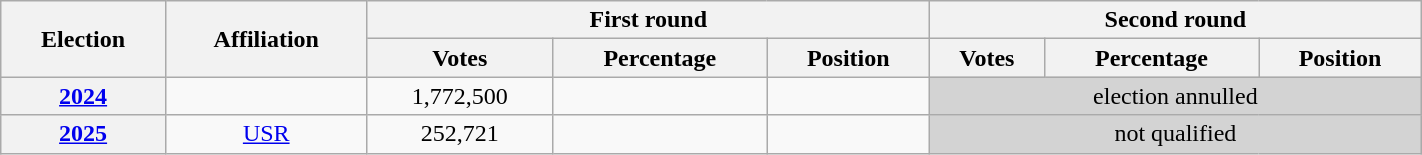<table class=wikitable width=75%>
<tr>
<th rowspan=2>Election</th>
<th rowspan=2>Affiliation</th>
<th colspan=3>First round</th>
<th colspan=3>Second round</th>
</tr>
<tr>
<th>Votes</th>
<th>Percentage</th>
<th>Position</th>
<th>Votes</th>
<th>Percentage</th>
<th>Position</th>
</tr>
<tr align=center>
<th><a href='#'>2024</a></th>
<td></td>
<td>1,772,500</td>
<td></td>
<td></td>
<td bgcolor=lightgrey colspan=3>election annulled</td>
</tr>
<tr align=center>
<th><a href='#'>2025</a></th>
<td><a href='#'>USR</a></td>
<td>252,721</td>
<td></td>
<td></td>
<td colspan="3" bgcolor="lightgrey">not qualified</td>
</tr>
</table>
